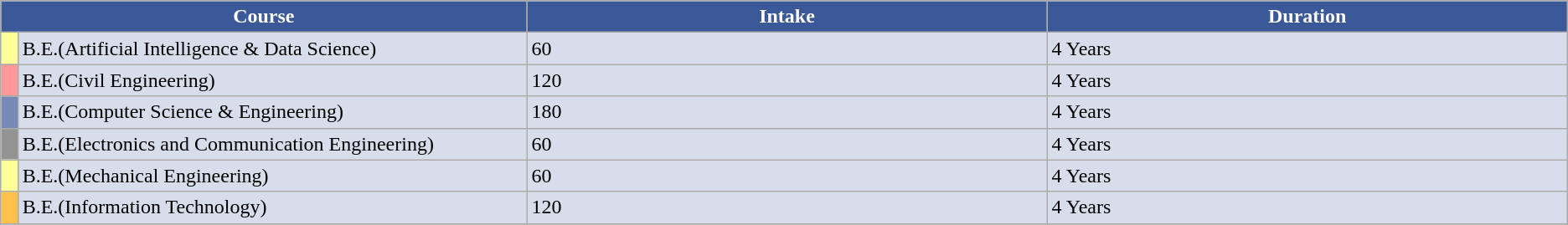<table class="wikitable">
<tr>
<th colspan="2" style="width:10%; color:#fff; background:#3b5998;">Course</th>
<th style="width:10%; color:#fff; background:#3b5998;">Intake</th>
<th style="width:10%; color:#fff; background:#3b5998;">Duration</th>
</tr>
<tr>
<td style="background:#ffff99;"></td>
<td style="background:#d7ddea;">B.E.(Artificial Intelligence & Data Science)</td>
<td style="background:#d7ddea;">60</td>
<td style="background:#d7ddea;">4 Years</td>
</tr>
<tr>
<td style="background:#ff9999;"></td>
<td style="background:#d7ddea;">B.E.(Civil Engineering)</td>
<td style="background:#d7ddea;">120</td>
<td style="background:#d7ddea;">4 Years</td>
</tr>
<tr>
<td style="background:#758ab6;"></td>
<td style="background:#d7ddea;">B.E.(Computer Science & Engineering)</td>
<td style="background:#d7ddea;">180</td>
<td style="background:#d7ddea;">4 Years</td>
</tr>
<tr>
<td style="background:#939393;"></td>
<td style="background:#d7ddea;">B.E.(Electronics and Communication Engineering)</td>
<td style="background:#d7ddea;">60</td>
<td style="background:#d7ddea;">4 Years</td>
</tr>
<tr>
<td style="background:#ffff99;"></td>
<td style="background:#d7ddea;">B.E.(Mechanical Engineering)</td>
<td style="background:#d7ddea;">60</td>
<td style="background:#d7ddea;">4 Years</td>
</tr>
<tr>
<td style="background:#ffc04c;"></td>
<td style="background:#d7ddea;">B.E.(Information Technology)</td>
<td style="background:#d7ddea;">120</td>
<td style="background:#d7ddea;">4 Years</td>
</tr>
<tr>
</tr>
</table>
